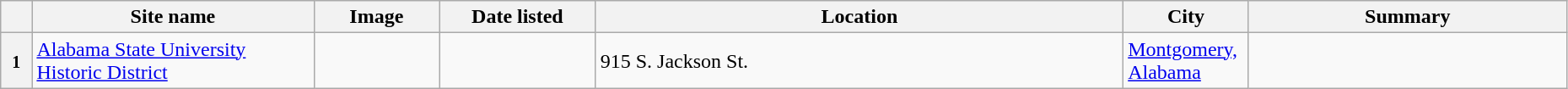<table class="wikitable sortable" style="width:98%">
<tr>
<th width = 2% ></th>
<th width = 18% ><strong>Site name</strong></th>
<th width = 8% class="unsortable" ><strong>Image</strong></th>
<th width = 10% ><strong>Date listed</strong></th>
<th><strong>Location</strong></th>
<th width = 8% ><strong>City</strong></th>
<th class="unsortable" ><strong>Summary</strong></th>
</tr>
<tr>
<th><small>1</small></th>
<td><a href='#'>Alabama State University Historic District</a></td>
<td></td>
<td></td>
<td>915 S. Jackson St.<br><small></small></td>
<td><a href='#'>Montgomery, Alabama</a></td>
<td></td>
</tr>
</table>
